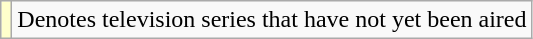<table class="wikitable">
<tr>
<td style="background:#FFFFCC;"></td>
<td>Denotes television series that have not yet been aired</td>
</tr>
</table>
